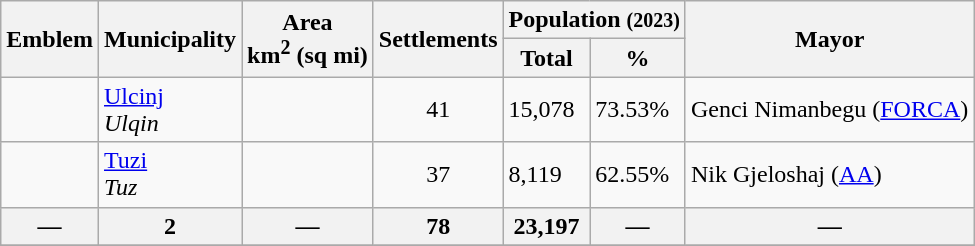<table class="sortable wikitable">
<tr>
<th rowspan="2">Emblem</th>
<th rowspan="2">Municipality</th>
<th rowspan="2">Area <br>km<sup>2</sup> (sq mi)</th>
<th rowspan="2">Settlements</th>
<th colspan="2">Population <small>(2023)</small></th>
<th rowspan="2">Mayor</th>
</tr>
<tr>
<th>Total</th>
<th>%</th>
</tr>
<tr>
<td align="center"></td>
<td><a href='#'>Ulcinj</a><br><em>Ulqin</em></td>
<td></td>
<td align="center">41</td>
<td>15,078</td>
<td>73.53%</td>
<td>Genci Nimanbegu (<a href='#'>FORCA</a>)</td>
</tr>
<tr>
<td></td>
<td><a href='#'>Tuzi</a><br><em>Tuz</em></td>
<td></td>
<td align="center">37</td>
<td>8,119</td>
<td>62.55%</td>
<td>Nik Gjeloshaj (<a href='#'>AA</a>)</td>
</tr>
<tr>
<th align="center">—</th>
<th align="center"><strong>2</strong></th>
<th align="center">—</th>
<th align="center">78</th>
<th align="center"><strong>23,197</strong></th>
<th align="center">—</th>
<th align="center">—</th>
</tr>
<tr>
</tr>
</table>
